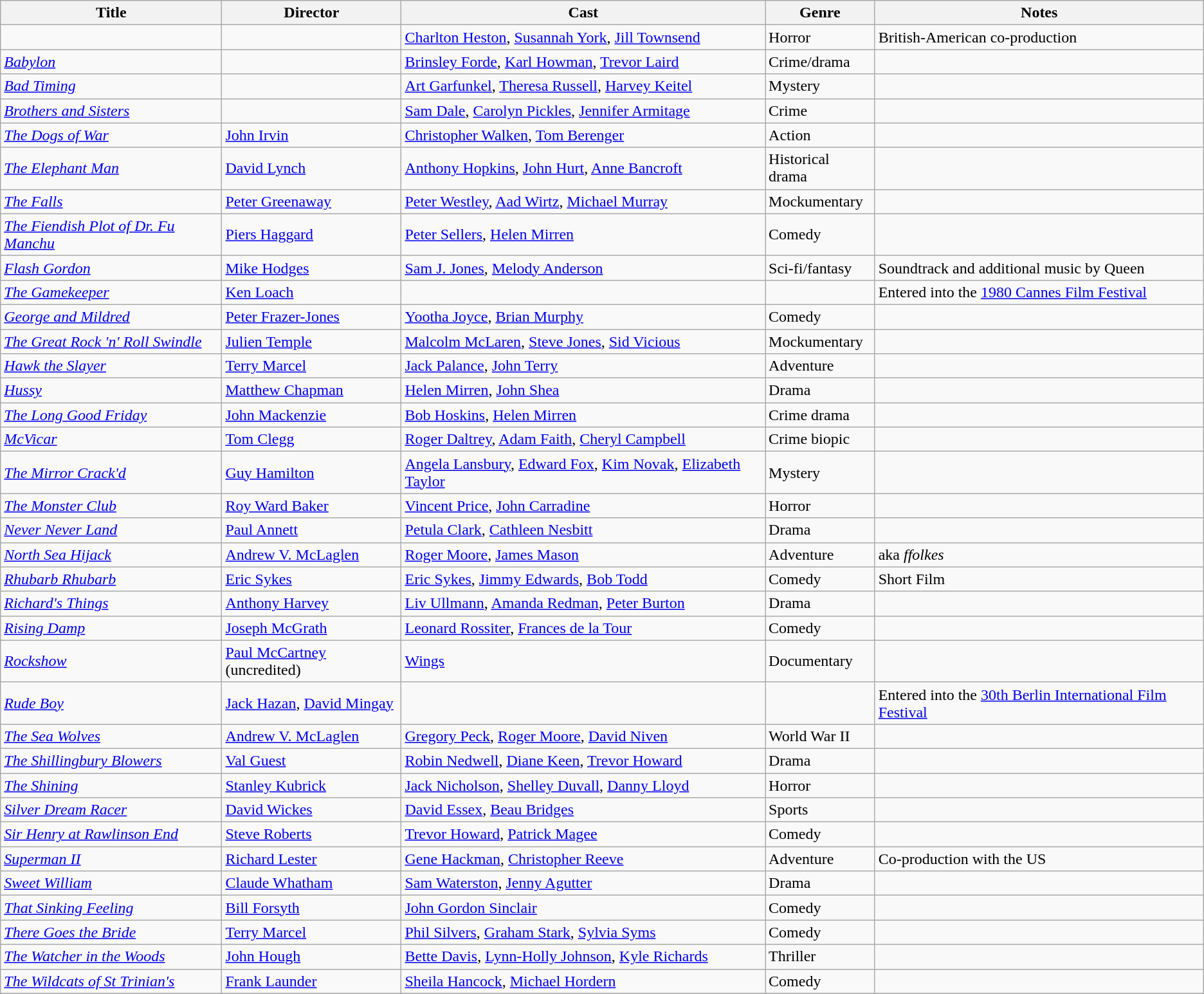<table class="wikitable sortable">
<tr>
<th scope="col">Title</th>
<th scope="col">Director</th>
<th scope="col" class="unsortable">Cast</th>
<th scope="col">Genre</th>
<th scope="col">Notes</th>
</tr>
<tr>
<td></td>
<td></td>
<td><a href='#'>Charlton Heston</a>, <a href='#'>Susannah York</a>, <a href='#'>Jill Townsend</a></td>
<td>Horror</td>
<td>British-American co-production</td>
</tr>
<tr>
<td><em><a href='#'>Babylon</a></em></td>
<td></td>
<td><a href='#'>Brinsley Forde</a>, <a href='#'>Karl Howman</a>, <a href='#'>Trevor Laird</a></td>
<td>Crime/drama</td>
<td></td>
</tr>
<tr>
<td><em><a href='#'>Bad Timing</a></em></td>
<td></td>
<td><a href='#'>Art Garfunkel</a>, <a href='#'>Theresa Russell</a>, <a href='#'>Harvey Keitel</a></td>
<td>Mystery</td>
<td></td>
</tr>
<tr>
<td><em><a href='#'>Brothers and Sisters</a></em></td>
<td></td>
<td><a href='#'>Sam Dale</a>, <a href='#'>Carolyn Pickles</a>, <a href='#'>Jennifer Armitage</a></td>
<td>Crime</td>
<td></td>
</tr>
<tr>
<td><em><a href='#'>The Dogs of War</a></em></td>
<td><a href='#'>John Irvin</a></td>
<td><a href='#'>Christopher Walken</a>, <a href='#'>Tom Berenger</a></td>
<td>Action</td>
<td></td>
</tr>
<tr>
<td><em><a href='#'>The Elephant Man</a></em></td>
<td><a href='#'>David Lynch</a></td>
<td><a href='#'>Anthony Hopkins</a>, <a href='#'>John Hurt</a>, <a href='#'>Anne Bancroft</a></td>
<td>Historical drama</td>
<td></td>
</tr>
<tr>
<td><em><a href='#'>The Falls</a></em></td>
<td><a href='#'>Peter Greenaway</a></td>
<td><a href='#'>Peter Westley</a>, <a href='#'>Aad Wirtz</a>, <a href='#'>Michael Murray</a></td>
<td>Mockumentary</td>
<td></td>
</tr>
<tr>
<td><em><a href='#'>The Fiendish Plot of Dr. Fu Manchu</a></em></td>
<td><a href='#'>Piers Haggard</a></td>
<td><a href='#'>Peter Sellers</a>, <a href='#'>Helen Mirren</a></td>
<td>Comedy</td>
<td></td>
</tr>
<tr>
<td><em><a href='#'>Flash Gordon</a></em></td>
<td><a href='#'>Mike Hodges</a></td>
<td><a href='#'>Sam J. Jones</a>, <a href='#'>Melody Anderson</a></td>
<td>Sci-fi/fantasy</td>
<td>Soundtrack and additional music by Queen</td>
</tr>
<tr>
<td><em><a href='#'>The Gamekeeper</a></em></td>
<td><a href='#'>Ken Loach</a></td>
<td></td>
<td></td>
<td>Entered into the <a href='#'>1980 Cannes Film Festival</a></td>
</tr>
<tr>
<td><em><a href='#'>George and Mildred</a></em></td>
<td><a href='#'>Peter Frazer-Jones</a></td>
<td><a href='#'>Yootha Joyce</a>, <a href='#'>Brian Murphy</a></td>
<td>Comedy</td>
<td></td>
</tr>
<tr>
<td><em><a href='#'>The Great Rock 'n' Roll Swindle</a></em></td>
<td><a href='#'>Julien Temple</a></td>
<td><a href='#'>Malcolm McLaren</a>, <a href='#'>Steve Jones</a>, <a href='#'>Sid Vicious</a></td>
<td>Mockumentary</td>
<td></td>
</tr>
<tr>
<td><em><a href='#'>Hawk the Slayer</a></em></td>
<td><a href='#'>Terry Marcel</a></td>
<td><a href='#'>Jack Palance</a>, <a href='#'>John Terry</a></td>
<td>Adventure</td>
<td></td>
</tr>
<tr>
<td><em><a href='#'>Hussy</a></em></td>
<td><a href='#'>Matthew Chapman</a></td>
<td><a href='#'>Helen Mirren</a>, <a href='#'>John Shea</a></td>
<td>Drama</td>
<td></td>
</tr>
<tr>
<td><em><a href='#'>The Long Good Friday</a></em></td>
<td><a href='#'>John Mackenzie</a></td>
<td><a href='#'>Bob Hoskins</a>, <a href='#'>Helen Mirren</a></td>
<td>Crime drama</td>
<td></td>
</tr>
<tr>
<td><em><a href='#'>McVicar</a></em></td>
<td><a href='#'>Tom Clegg</a></td>
<td><a href='#'>Roger Daltrey</a>, <a href='#'>Adam Faith</a>, <a href='#'>Cheryl Campbell</a></td>
<td>Crime biopic</td>
<td></td>
</tr>
<tr>
<td><em><a href='#'>The Mirror Crack'd</a></em></td>
<td><a href='#'>Guy Hamilton</a></td>
<td><a href='#'>Angela Lansbury</a>, <a href='#'>Edward Fox</a>, <a href='#'>Kim Novak</a>, <a href='#'>Elizabeth Taylor</a></td>
<td>Mystery</td>
<td></td>
</tr>
<tr>
<td><em><a href='#'>The Monster Club</a></em></td>
<td><a href='#'>Roy Ward Baker</a></td>
<td><a href='#'>Vincent Price</a>, <a href='#'>John Carradine</a></td>
<td>Horror</td>
<td></td>
</tr>
<tr>
<td><em><a href='#'>Never Never Land</a></em></td>
<td><a href='#'>Paul Annett</a></td>
<td><a href='#'>Petula Clark</a>,  <a href='#'>Cathleen Nesbitt</a></td>
<td>Drama</td>
<td></td>
</tr>
<tr>
<td><em><a href='#'>North Sea Hijack</a></em></td>
<td><a href='#'>Andrew V. McLaglen</a></td>
<td><a href='#'>Roger Moore</a>, <a href='#'>James Mason</a></td>
<td>Adventure</td>
<td>aka <em>ffolkes</em></td>
</tr>
<tr>
<td><em><a href='#'>Rhubarb Rhubarb</a></em></td>
<td><a href='#'>Eric Sykes</a></td>
<td><a href='#'>Eric Sykes</a>, <a href='#'>Jimmy Edwards</a>, <a href='#'>Bob Todd</a></td>
<td>Comedy</td>
<td>Short Film</td>
</tr>
<tr>
<td><em><a href='#'>Richard's Things</a></em></td>
<td><a href='#'>Anthony Harvey</a></td>
<td><a href='#'>Liv Ullmann</a>, <a href='#'>Amanda Redman</a>, <a href='#'>Peter Burton</a></td>
<td>Drama</td>
<td></td>
</tr>
<tr>
<td><em><a href='#'>Rising Damp</a></em></td>
<td><a href='#'>Joseph McGrath</a></td>
<td><a href='#'>Leonard Rossiter</a>, <a href='#'>Frances de la Tour</a></td>
<td>Comedy</td>
<td></td>
</tr>
<tr>
<td><em><a href='#'>Rockshow</a></em></td>
<td><a href='#'>Paul McCartney</a> (uncredited)</td>
<td><a href='#'>Wings</a></td>
<td>Documentary</td>
<td></td>
</tr>
<tr>
<td><em><a href='#'>Rude Boy</a></em></td>
<td><a href='#'>Jack Hazan</a>, <a href='#'>David Mingay</a></td>
<td></td>
<td></td>
<td>Entered into the <a href='#'>30th Berlin International Film Festival</a></td>
</tr>
<tr>
<td><em><a href='#'>The Sea Wolves</a></em></td>
<td><a href='#'>Andrew V. McLaglen</a></td>
<td><a href='#'>Gregory Peck</a>, <a href='#'>Roger Moore</a>, <a href='#'>David Niven</a></td>
<td>World War II</td>
<td></td>
</tr>
<tr>
<td><em><a href='#'>The Shillingbury Blowers</a></em></td>
<td><a href='#'>Val Guest</a></td>
<td><a href='#'>Robin Nedwell</a>, <a href='#'>Diane Keen</a>, <a href='#'>Trevor Howard</a></td>
<td>Drama</td>
<td></td>
</tr>
<tr>
<td><em><a href='#'>The Shining</a></em></td>
<td><a href='#'>Stanley Kubrick</a></td>
<td><a href='#'>Jack Nicholson</a>, <a href='#'>Shelley Duvall</a>, <a href='#'>Danny Lloyd</a></td>
<td>Horror</td>
<td></td>
</tr>
<tr>
<td><em><a href='#'>Silver Dream Racer</a></em></td>
<td><a href='#'>David Wickes</a></td>
<td><a href='#'>David Essex</a>, <a href='#'>Beau Bridges</a></td>
<td>Sports</td>
<td></td>
</tr>
<tr>
<td><em><a href='#'>Sir Henry at Rawlinson End</a></em></td>
<td><a href='#'>Steve Roberts</a></td>
<td><a href='#'>Trevor Howard</a>, <a href='#'>Patrick Magee</a></td>
<td>Comedy</td>
<td></td>
</tr>
<tr>
<td><em><a href='#'>Superman II</a></em></td>
<td><a href='#'>Richard Lester</a></td>
<td><a href='#'>Gene Hackman</a>, <a href='#'>Christopher Reeve</a></td>
<td>Adventure</td>
<td>Co-production with the US</td>
</tr>
<tr>
<td><em><a href='#'>Sweet William</a></em></td>
<td><a href='#'>Claude Whatham</a></td>
<td><a href='#'>Sam Waterston</a>, <a href='#'>Jenny Agutter</a></td>
<td>Drama</td>
<td></td>
</tr>
<tr>
<td><em><a href='#'>That Sinking Feeling</a></em></td>
<td><a href='#'>Bill Forsyth</a></td>
<td><a href='#'>John Gordon Sinclair</a></td>
<td>Comedy</td>
<td></td>
</tr>
<tr>
<td><em><a href='#'>There Goes the Bride</a></em></td>
<td><a href='#'>Terry Marcel</a></td>
<td><a href='#'>Phil Silvers</a>, <a href='#'>Graham Stark</a>, <a href='#'>Sylvia Syms</a></td>
<td>Comedy</td>
<td></td>
</tr>
<tr>
<td><em><a href='#'>The Watcher in the Woods</a></em></td>
<td><a href='#'>John Hough</a></td>
<td><a href='#'>Bette Davis</a>, <a href='#'>Lynn-Holly Johnson</a>, <a href='#'>Kyle Richards</a></td>
<td>Thriller</td>
<td></td>
</tr>
<tr>
<td><em><a href='#'>The Wildcats of St Trinian's</a></em></td>
<td><a href='#'>Frank Launder</a></td>
<td><a href='#'>Sheila Hancock</a>, <a href='#'>Michael Hordern</a></td>
<td>Comedy</td>
<td></td>
</tr>
<tr>
</tr>
</table>
